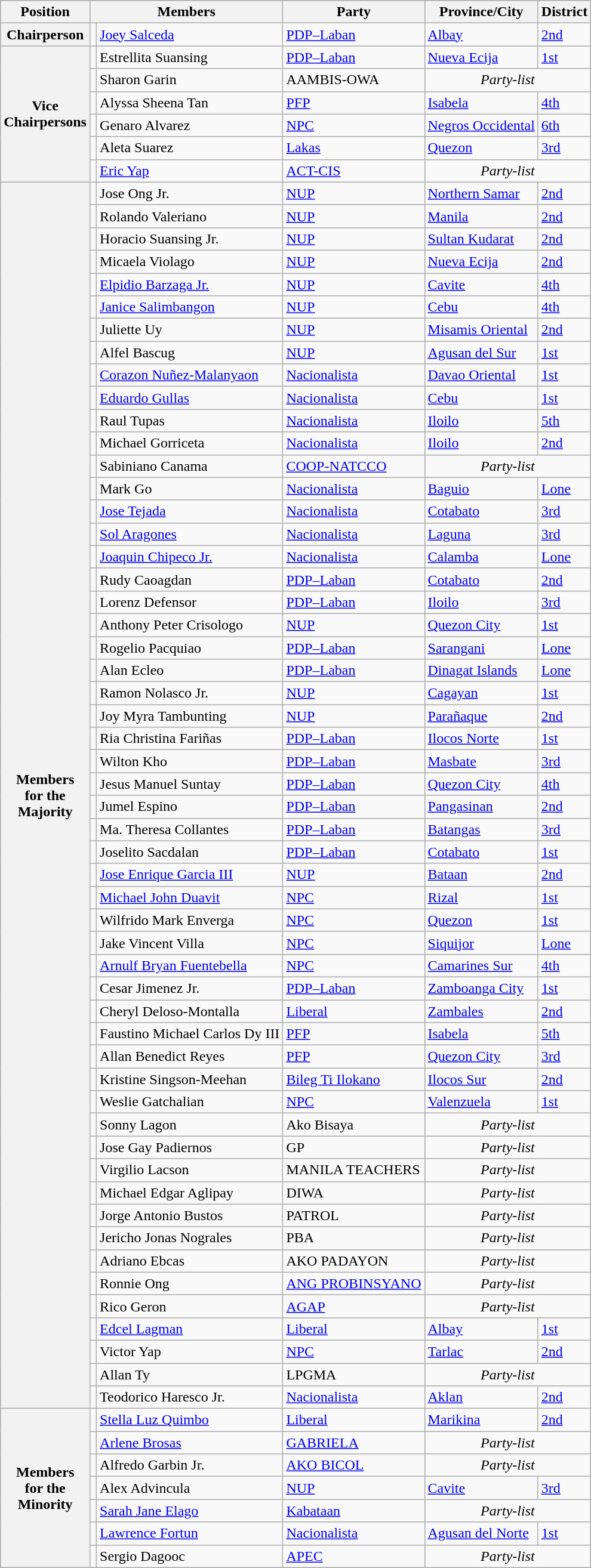<table class="wikitable" style="font-size: 100%;">
<tr>
<th>Position</th>
<th colspan="2">Members</th>
<th>Party</th>
<th>Province/City</th>
<th>District</th>
</tr>
<tr>
<th>Chairperson</th>
<td></td>
<td><a href='#'>Joey Salceda</a></td>
<td><a href='#'>PDP–Laban</a></td>
<td><a href='#'>Albay</a></td>
<td><a href='#'>2nd</a></td>
</tr>
<tr>
<th rowspan="6">Vice<br>Chairpersons</th>
<td></td>
<td>Estrellita Suansing</td>
<td><a href='#'>PDP–Laban</a></td>
<td><a href='#'>Nueva Ecija</a></td>
<td><a href='#'>1st</a></td>
</tr>
<tr>
<td></td>
<td>Sharon Garin</td>
<td>AAMBIS-OWA</td>
<td align="center" colspan="2"><em>Party-list</em></td>
</tr>
<tr>
<td></td>
<td>Alyssa Sheena Tan</td>
<td><a href='#'>PFP</a></td>
<td><a href='#'>Isabela</a></td>
<td><a href='#'>4th</a></td>
</tr>
<tr>
<td></td>
<td>Genaro Alvarez</td>
<td><a href='#'>NPC</a></td>
<td><a href='#'>Negros Occidental</a></td>
<td><a href='#'>6th</a></td>
</tr>
<tr>
<td></td>
<td>Aleta Suarez</td>
<td><a href='#'>Lakas</a></td>
<td><a href='#'>Quezon</a></td>
<td><a href='#'>3rd</a></td>
</tr>
<tr>
<td></td>
<td><a href='#'>Eric Yap</a></td>
<td><a href='#'>ACT-CIS</a></td>
<td align="center" colspan="2"><em>Party-list</em></td>
</tr>
<tr>
<th rowspan="54">Members<br>for the<br>Majority</th>
<td></td>
<td>Jose Ong Jr.</td>
<td><a href='#'>NUP</a></td>
<td><a href='#'>Northern Samar</a></td>
<td><a href='#'>2nd</a></td>
</tr>
<tr>
<td></td>
<td>Rolando Valeriano</td>
<td><a href='#'>NUP</a></td>
<td><a href='#'>Manila</a></td>
<td><a href='#'>2nd</a></td>
</tr>
<tr>
<td></td>
<td>Horacio Suansing Jr.</td>
<td><a href='#'>NUP</a></td>
<td><a href='#'>Sultan Kudarat</a></td>
<td><a href='#'>2nd</a></td>
</tr>
<tr>
<td></td>
<td>Micaela Violago</td>
<td><a href='#'>NUP</a></td>
<td><a href='#'>Nueva Ecija</a></td>
<td><a href='#'>2nd</a></td>
</tr>
<tr>
<td></td>
<td><a href='#'>Elpidio Barzaga Jr.</a></td>
<td><a href='#'>NUP</a></td>
<td><a href='#'>Cavite</a></td>
<td><a href='#'>4th</a></td>
</tr>
<tr>
<td></td>
<td><a href='#'>Janice Salimbangon</a></td>
<td><a href='#'>NUP</a></td>
<td><a href='#'>Cebu</a></td>
<td><a href='#'>4th</a></td>
</tr>
<tr>
<td></td>
<td>Juliette Uy</td>
<td><a href='#'>NUP</a></td>
<td><a href='#'>Misamis Oriental</a></td>
<td><a href='#'>2nd</a></td>
</tr>
<tr>
<td></td>
<td>Alfel Bascug</td>
<td><a href='#'>NUP</a></td>
<td><a href='#'>Agusan del Sur</a></td>
<td><a href='#'>1st</a></td>
</tr>
<tr>
<td></td>
<td><a href='#'>Corazon Nuñez-Malanyaon</a></td>
<td><a href='#'>Nacionalista</a></td>
<td><a href='#'>Davao Oriental</a></td>
<td><a href='#'>1st</a></td>
</tr>
<tr>
<td></td>
<td><a href='#'>Eduardo Gullas</a></td>
<td><a href='#'>Nacionalista</a></td>
<td><a href='#'>Cebu</a></td>
<td><a href='#'>1st</a></td>
</tr>
<tr>
<td></td>
<td>Raul Tupas</td>
<td><a href='#'>Nacionalista</a></td>
<td><a href='#'>Iloilo</a></td>
<td><a href='#'>5th</a></td>
</tr>
<tr>
<td></td>
<td>Michael Gorriceta</td>
<td><a href='#'>Nacionalista</a></td>
<td><a href='#'>Iloilo</a></td>
<td><a href='#'>2nd</a></td>
</tr>
<tr>
<td></td>
<td>Sabiniano Canama</td>
<td><a href='#'>COOP-NATCCO</a></td>
<td align="center" colspan="2"><em>Party-list</em></td>
</tr>
<tr>
<td></td>
<td>Mark Go</td>
<td><a href='#'>Nacionalista</a></td>
<td><a href='#'>Baguio</a></td>
<td><a href='#'>Lone</a></td>
</tr>
<tr>
<td></td>
<td><a href='#'>Jose Tejada</a></td>
<td><a href='#'>Nacionalista</a></td>
<td><a href='#'>Cotabato</a></td>
<td><a href='#'>3rd</a></td>
</tr>
<tr>
<td></td>
<td><a href='#'>Sol Aragones</a></td>
<td><a href='#'>Nacionalista</a></td>
<td><a href='#'>Laguna</a></td>
<td><a href='#'>3rd</a></td>
</tr>
<tr>
<td></td>
<td><a href='#'>Joaquin Chipeco Jr.</a></td>
<td><a href='#'>Nacionalista</a></td>
<td><a href='#'>Calamba</a></td>
<td><a href='#'>Lone</a></td>
</tr>
<tr>
<td></td>
<td>Rudy Caoagdan</td>
<td><a href='#'>PDP–Laban</a></td>
<td><a href='#'>Cotabato</a></td>
<td><a href='#'>2nd</a></td>
</tr>
<tr>
<td></td>
<td>Lorenz Defensor</td>
<td><a href='#'>PDP–Laban</a></td>
<td><a href='#'>Iloilo</a></td>
<td><a href='#'>3rd</a></td>
</tr>
<tr>
<td></td>
<td>Anthony Peter Crisologo</td>
<td><a href='#'>NUP</a></td>
<td><a href='#'>Quezon City</a></td>
<td><a href='#'>1st</a></td>
</tr>
<tr>
<td></td>
<td>Rogelio Pacquiao</td>
<td><a href='#'>PDP–Laban</a></td>
<td><a href='#'>Sarangani</a></td>
<td><a href='#'>Lone</a></td>
</tr>
<tr>
<td></td>
<td>Alan Ecleo</td>
<td><a href='#'>PDP–Laban</a></td>
<td><a href='#'>Dinagat Islands</a></td>
<td><a href='#'>Lone</a></td>
</tr>
<tr>
<td></td>
<td>Ramon Nolasco Jr.</td>
<td><a href='#'>NUP</a></td>
<td><a href='#'>Cagayan</a></td>
<td><a href='#'>1st</a></td>
</tr>
<tr>
<td></td>
<td>Joy Myra Tambunting</td>
<td><a href='#'>NUP</a></td>
<td><a href='#'>Parañaque</a></td>
<td><a href='#'>2nd</a></td>
</tr>
<tr>
<td></td>
<td>Ria Christina Fariñas</td>
<td><a href='#'>PDP–Laban</a></td>
<td><a href='#'>Ilocos Norte</a></td>
<td><a href='#'>1st</a></td>
</tr>
<tr>
<td></td>
<td>Wilton Kho</td>
<td><a href='#'>PDP–Laban</a></td>
<td><a href='#'>Masbate</a></td>
<td><a href='#'>3rd</a></td>
</tr>
<tr>
<td></td>
<td>Jesus Manuel Suntay</td>
<td><a href='#'>PDP–Laban</a></td>
<td><a href='#'>Quezon City</a></td>
<td><a href='#'>4th</a></td>
</tr>
<tr>
<td></td>
<td>Jumel Espino</td>
<td><a href='#'>PDP–Laban</a></td>
<td><a href='#'>Pangasinan</a></td>
<td><a href='#'>2nd</a></td>
</tr>
<tr>
<td></td>
<td>Ma. Theresa Collantes</td>
<td><a href='#'>PDP–Laban</a></td>
<td><a href='#'>Batangas</a></td>
<td><a href='#'>3rd</a></td>
</tr>
<tr>
<td></td>
<td>Joselito Sacdalan</td>
<td><a href='#'>PDP–Laban</a></td>
<td><a href='#'>Cotabato</a></td>
<td><a href='#'>1st</a></td>
</tr>
<tr>
<td></td>
<td><a href='#'>Jose Enrique Garcia III</a></td>
<td><a href='#'>NUP</a></td>
<td><a href='#'>Bataan</a></td>
<td><a href='#'>2nd</a></td>
</tr>
<tr>
<td></td>
<td><a href='#'>Michael John Duavit</a></td>
<td><a href='#'>NPC</a></td>
<td><a href='#'>Rizal</a></td>
<td><a href='#'>1st</a></td>
</tr>
<tr>
<td></td>
<td>Wilfrido Mark Enverga</td>
<td><a href='#'>NPC</a></td>
<td><a href='#'>Quezon</a></td>
<td><a href='#'>1st</a></td>
</tr>
<tr>
<td></td>
<td>Jake Vincent Villa</td>
<td><a href='#'>NPC</a></td>
<td><a href='#'>Siquijor</a></td>
<td><a href='#'>Lone</a></td>
</tr>
<tr>
<td></td>
<td><a href='#'>Arnulf Bryan Fuentebella</a></td>
<td><a href='#'>NPC</a></td>
<td><a href='#'>Camarines Sur</a></td>
<td><a href='#'>4th</a></td>
</tr>
<tr>
<td></td>
<td>Cesar Jimenez Jr.</td>
<td><a href='#'>PDP–Laban</a></td>
<td><a href='#'>Zamboanga City</a></td>
<td><a href='#'>1st</a></td>
</tr>
<tr>
<td></td>
<td>Cheryl Deloso-Montalla</td>
<td><a href='#'>Liberal</a></td>
<td><a href='#'>Zambales</a></td>
<td><a href='#'>2nd</a></td>
</tr>
<tr>
<td></td>
<td>Faustino Michael Carlos Dy III</td>
<td><a href='#'>PFP</a></td>
<td><a href='#'>Isabela</a></td>
<td><a href='#'>5th</a></td>
</tr>
<tr>
<td></td>
<td>Allan Benedict Reyes</td>
<td><a href='#'>PFP</a></td>
<td><a href='#'>Quezon City</a></td>
<td><a href='#'>3rd</a></td>
</tr>
<tr>
<td></td>
<td>Kristine Singson-Meehan</td>
<td><a href='#'>Bileg Ti Ilokano</a></td>
<td><a href='#'>Ilocos Sur</a></td>
<td><a href='#'>2nd</a></td>
</tr>
<tr>
<td></td>
<td>Weslie Gatchalian</td>
<td><a href='#'>NPC</a></td>
<td><a href='#'>Valenzuela</a></td>
<td><a href='#'>1st</a></td>
</tr>
<tr>
<td></td>
<td>Sonny Lagon</td>
<td>Ako Bisaya</td>
<td align="center" colspan="2"><em>Party-list</em></td>
</tr>
<tr>
<td></td>
<td>Jose Gay Padiernos</td>
<td>GP</td>
<td align="center" colspan="2"><em>Party-list</em></td>
</tr>
<tr>
<td></td>
<td>Virgilio Lacson</td>
<td>MANILA TEACHERS</td>
<td align="center" colspan="2"><em>Party-list</em></td>
</tr>
<tr>
<td></td>
<td>Michael Edgar Aglipay</td>
<td>DIWA</td>
<td align="center" colspan="2"><em>Party-list</em></td>
</tr>
<tr>
<td></td>
<td>Jorge Antonio Bustos</td>
<td>PATROL</td>
<td align="center" colspan="2"><em>Party-list</em></td>
</tr>
<tr>
<td></td>
<td>Jericho Jonas Nograles</td>
<td>PBA</td>
<td align="center" colspan="2"><em>Party-list</em></td>
</tr>
<tr>
<td></td>
<td>Adriano Ebcas</td>
<td>AKO PADAYON</td>
<td align="center" colspan="2"><em>Party-list</em></td>
</tr>
<tr>
<td></td>
<td>Ronnie Ong</td>
<td><a href='#'>ANG PROBINSYANO</a></td>
<td align="center" colspan="2"><em>Party-list</em></td>
</tr>
<tr>
<td></td>
<td>Rico Geron</td>
<td><a href='#'>AGAP</a></td>
<td align="center" colspan="2"><em>Party-list</em></td>
</tr>
<tr>
<td></td>
<td><a href='#'>Edcel Lagman</a></td>
<td><a href='#'>Liberal</a></td>
<td><a href='#'>Albay</a></td>
<td><a href='#'>1st</a></td>
</tr>
<tr>
<td></td>
<td>Victor Yap</td>
<td><a href='#'>NPC</a></td>
<td><a href='#'>Tarlac</a></td>
<td><a href='#'>2nd</a></td>
</tr>
<tr>
<td></td>
<td>Allan Ty</td>
<td>LPGMA</td>
<td align="center" colspan="2"><em>Party-list</em></td>
</tr>
<tr>
<td></td>
<td>Teodorico Haresco Jr.</td>
<td><a href='#'>Nacionalista</a></td>
<td><a href='#'>Aklan</a></td>
<td><a href='#'>2nd</a></td>
</tr>
<tr>
<th rowspan="7">Members<br>for the<br>Minority</th>
<td></td>
<td><a href='#'>Stella Luz Quimbo</a></td>
<td><a href='#'>Liberal</a></td>
<td><a href='#'>Marikina</a></td>
<td><a href='#'>2nd</a></td>
</tr>
<tr>
<td></td>
<td><a href='#'>Arlene Brosas</a></td>
<td><a href='#'>GABRIELA</a></td>
<td align="center" colspan="2"><em>Party-list</em></td>
</tr>
<tr>
<td></td>
<td>Alfredo Garbin Jr.</td>
<td><a href='#'>AKO BICOL</a></td>
<td align="center" colspan="2"><em>Party-list</em></td>
</tr>
<tr>
<td></td>
<td>Alex Advincula</td>
<td><a href='#'>NUP</a></td>
<td><a href='#'>Cavite</a></td>
<td><a href='#'>3rd</a></td>
</tr>
<tr>
<td></td>
<td><a href='#'>Sarah Jane Elago</a></td>
<td><a href='#'>Kabataan</a></td>
<td align="center" colspan="2"><em>Party-list</em></td>
</tr>
<tr>
<td></td>
<td><a href='#'>Lawrence Fortun</a></td>
<td><a href='#'>Nacionalista</a></td>
<td><a href='#'>Agusan del Norte</a></td>
<td><a href='#'>1st</a></td>
</tr>
<tr>
<td></td>
<td>Sergio Dagooc</td>
<td><a href='#'>APEC</a></td>
<td align="center" colspan="2"><em>Party-list</em></td>
</tr>
</table>
